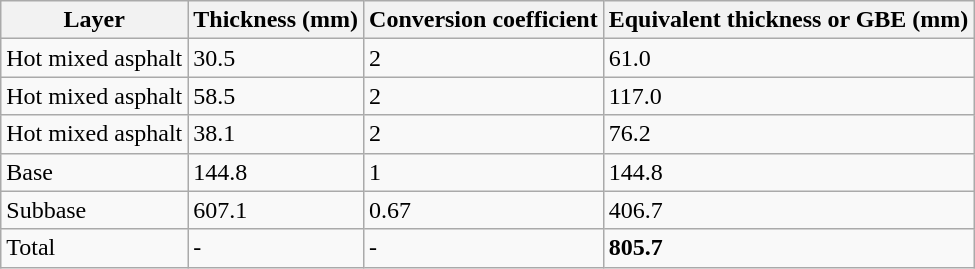<table class="wikitable">
<tr>
<th>Layer</th>
<th>Thickness (mm)</th>
<th>Conversion coefficient</th>
<th>Equivalent thickness or GBE (mm)</th>
</tr>
<tr>
<td>Hot mixed asphalt</td>
<td>30.5</td>
<td>2</td>
<td>61.0</td>
</tr>
<tr>
<td>Hot mixed asphalt</td>
<td>58.5</td>
<td>2</td>
<td>117.0</td>
</tr>
<tr>
<td>Hot mixed asphalt</td>
<td>38.1</td>
<td>2</td>
<td>76.2</td>
</tr>
<tr>
<td>Base</td>
<td>144.8</td>
<td>1</td>
<td>144.8</td>
</tr>
<tr>
<td>Subbase</td>
<td>607.1</td>
<td>0.67</td>
<td>406.7</td>
</tr>
<tr>
<td>Total</td>
<td>-</td>
<td>-</td>
<td><strong>805.7</strong></td>
</tr>
</table>
